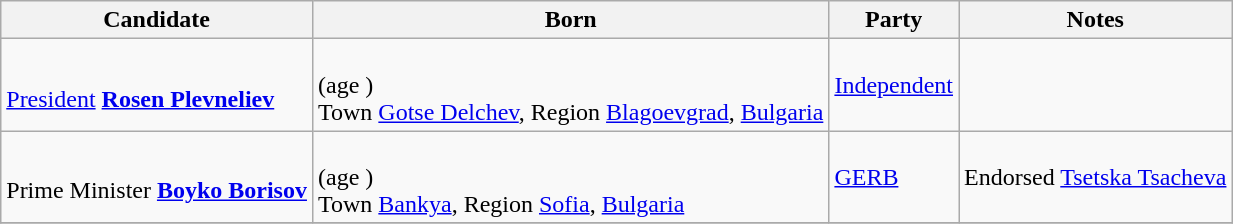<table class="wikitable" style=text-align:left>
<tr>
<th>Candidate</th>
<th>Born</th>
<th>Party</th>
<th>Notes</th>
</tr>
<tr>
<td><br> <a href='#'>President</a> <strong><a href='#'>Rosen Plevneliev</a></strong></td>
<td><br> (age )<br>Town <a href='#'>Gotse Delchev</a>, Region <a href='#'>Blagoevgrad</a>, <a href='#'>Bulgaria</a></td>
<td><a href='#'>Independent</a></td>
<td></td>
</tr>
<tr>
<td><br> Prime Minister <strong><a href='#'>Boyko Borisov</a></strong></td>
<td><br> (age )<br>Town <a href='#'>Bankya</a>, Region <a href='#'>Sofia</a>, <a href='#'>Bulgaria</a></td>
<td><a href='#'>GERB</a></td>
<td>Endorsed <a href='#'>Tsetska Tsacheva</a></td>
</tr>
<tr>
</tr>
</table>
